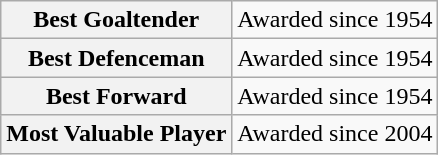<table class="wikitable">
<tr>
<th>Best Goaltender</th>
<td>Awarded since 1954</td>
</tr>
<tr>
<th>Best Defenceman</th>
<td>Awarded since 1954</td>
</tr>
<tr>
<th>Best Forward</th>
<td>Awarded since 1954</td>
</tr>
<tr>
<th>Most Valuable Player</th>
<td>Awarded since 2004</td>
</tr>
</table>
